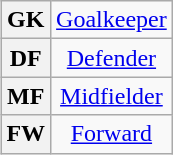<table class="wikitable plainrowheaders" style="text-align:center;margin-left:1em;float:right">
<tr>
<th>GK</th>
<td colspan=3><a href='#'>Goalkeeper</a></td>
</tr>
<tr>
<th>DF</th>
<td><a href='#'>Defender</a></td>
</tr>
<tr>
<th>MF</th>
<td><a href='#'>Midfielder</a></td>
</tr>
<tr>
<th>FW</th>
<td colspan=3><a href='#'>Forward</a></td>
</tr>
</table>
